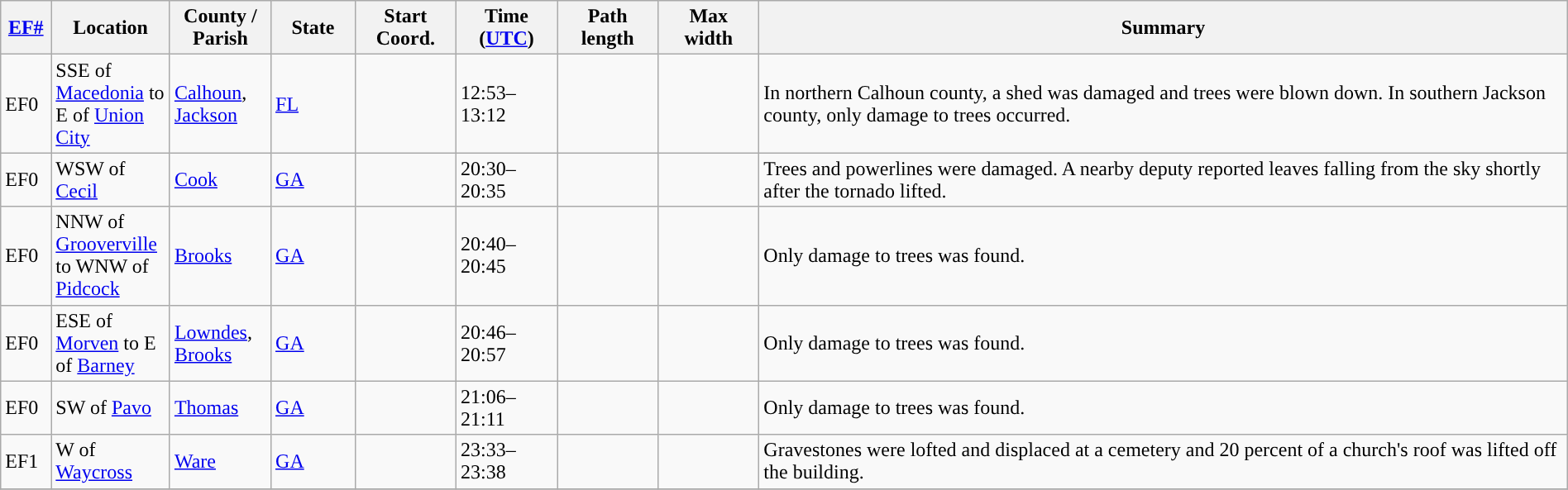<table class="wikitable sortable" style="width:100%;">
<tr>
<th scope="col"  style="width:3%; text-align:center;"><a href='#'>EF#</a></th>
<th scope="col"  style="width:7%; text-align:center;" class="unsortable">Location</th>
<th scope="col"  style="width:6%; text-align:center;" class="unsortable">County / Parish</th>
<th scope="col"  style="width:5%; text-align:center;">State</th>
<th scope="col"  style="width:6%; text-align:center;">Start Coord.</th>
<th scope="col"  style="width:6%; text-align:center;">Time (<a href='#'>UTC</a>)</th>
<th scope="col"  style="width:6%; text-align:center;">Path length</th>
<th scope="col"  style="width:6%; text-align:center;">Max width</th>
<th scope="col" class="unsortable" style="width:48%; text-align:center;">Summary</th>
</tr>
<tr>
<td>EF0</td>
<td>SSE of <a href='#'>Macedonia</a> to E of <a href='#'>Union City</a></td>
<td><a href='#'>Calhoun</a>, <a href='#'>Jackson</a></td>
<td><a href='#'>FL</a></td>
<td></td>
<td>12:53–13:12</td>
<td></td>
<td></td>
<td>In northern Calhoun county, a shed was damaged and trees were blown down. In southern Jackson county, only damage to trees occurred.</td>
</tr>
<tr>
<td>EF0</td>
<td>WSW of <a href='#'>Cecil</a></td>
<td><a href='#'>Cook</a></td>
<td><a href='#'>GA</a></td>
<td></td>
<td>20:30–20:35</td>
<td></td>
<td></td>
<td>Trees and powerlines were damaged. A nearby deputy reported leaves falling from the sky shortly after the tornado lifted.</td>
</tr>
<tr>
<td>EF0</td>
<td>NNW of <a href='#'>Grooverville</a> to WNW of <a href='#'>Pidcock</a></td>
<td><a href='#'>Brooks</a></td>
<td><a href='#'>GA</a></td>
<td></td>
<td>20:40–20:45</td>
<td></td>
<td></td>
<td>Only damage to trees was found.</td>
</tr>
<tr>
<td>EF0</td>
<td>ESE of <a href='#'>Morven</a> to E of <a href='#'>Barney</a></td>
<td><a href='#'>Lowndes</a>, <a href='#'>Brooks</a></td>
<td><a href='#'>GA</a></td>
<td></td>
<td>20:46–20:57</td>
<td></td>
<td></td>
<td>Only damage to trees was found.</td>
</tr>
<tr>
<td>EF0</td>
<td>SW of <a href='#'>Pavo</a></td>
<td><a href='#'>Thomas</a></td>
<td><a href='#'>GA</a></td>
<td></td>
<td>21:06–21:11</td>
<td></td>
<td></td>
<td>Only damage to trees was found.</td>
</tr>
<tr>
<td>EF1</td>
<td>W of <a href='#'>Waycross</a></td>
<td><a href='#'>Ware</a></td>
<td><a href='#'>GA</a></td>
<td></td>
<td>23:33–23:38</td>
<td></td>
<td></td>
<td>Gravestones were lofted and displaced at a cemetery and 20 percent of a church's roof was lifted off the building.</td>
</tr>
<tr>
</tr>
</table>
